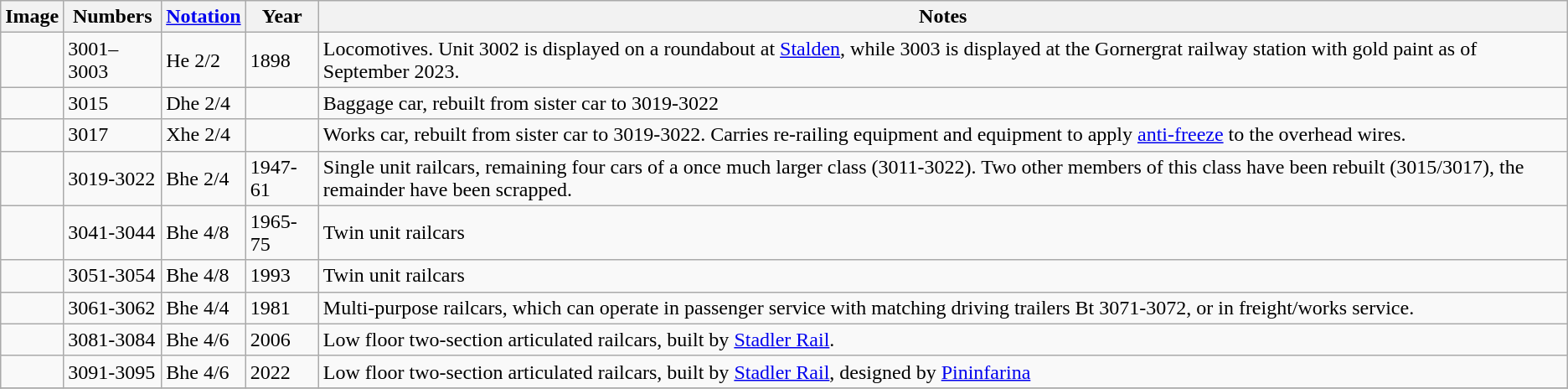<table class="wikitable sortable">
<tr>
<th>Image</th>
<th>Numbers</th>
<th><a href='#'>Notation</a></th>
<th>Year</th>
<th>Notes</th>
</tr>
<tr>
<td></td>
<td>3001–3003</td>
<td>He 2/2</td>
<td>1898</td>
<td>Locomotives. Unit 3002 is displayed on a roundabout at <a href='#'>Stalden</a>, while 3003 is displayed at the Gornergrat railway station with gold paint as of September 2023.</td>
</tr>
<tr>
<td></td>
<td>3015</td>
<td>Dhe 2/4</td>
<td></td>
<td>Baggage car, rebuilt from sister car to 3019-3022</td>
</tr>
<tr>
<td></td>
<td>3017</td>
<td>Xhe 2/4</td>
<td></td>
<td>Works car, rebuilt from sister car to 3019-3022. Carries re-railing equipment and equipment to apply <a href='#'>anti-freeze</a> to the overhead wires.</td>
</tr>
<tr>
<td></td>
<td>3019-3022</td>
<td>Bhe 2/4</td>
<td>1947-61</td>
<td>Single unit railcars, remaining four cars of a once much larger class (3011-3022). Two other members of this class have been rebuilt (3015/3017), the remainder have been scrapped.</td>
</tr>
<tr>
<td></td>
<td>3041-3044</td>
<td>Bhe 4/8</td>
<td>1965-75</td>
<td>Twin unit railcars</td>
</tr>
<tr>
<td></td>
<td>3051-3054</td>
<td>Bhe 4/8</td>
<td>1993</td>
<td>Twin unit railcars</td>
</tr>
<tr>
<td></td>
<td>3061-3062</td>
<td>Bhe 4/4</td>
<td>1981</td>
<td>Multi-purpose railcars, which can operate in passenger service with matching driving trailers Bt 3071-3072, or in freight/works service.</td>
</tr>
<tr>
<td></td>
<td>3081-3084</td>
<td>Bhe 4/6</td>
<td>2006</td>
<td>Low floor two-section articulated railcars, built by <a href='#'>Stadler Rail</a>.</td>
</tr>
<tr>
<td></td>
<td>3091-3095</td>
<td>Bhe 4/6</td>
<td>2022</td>
<td>Low floor two-section articulated railcars, built by <a href='#'>Stadler Rail</a>, designed by <a href='#'>Pininfarina</a></td>
</tr>
<tr>
</tr>
</table>
